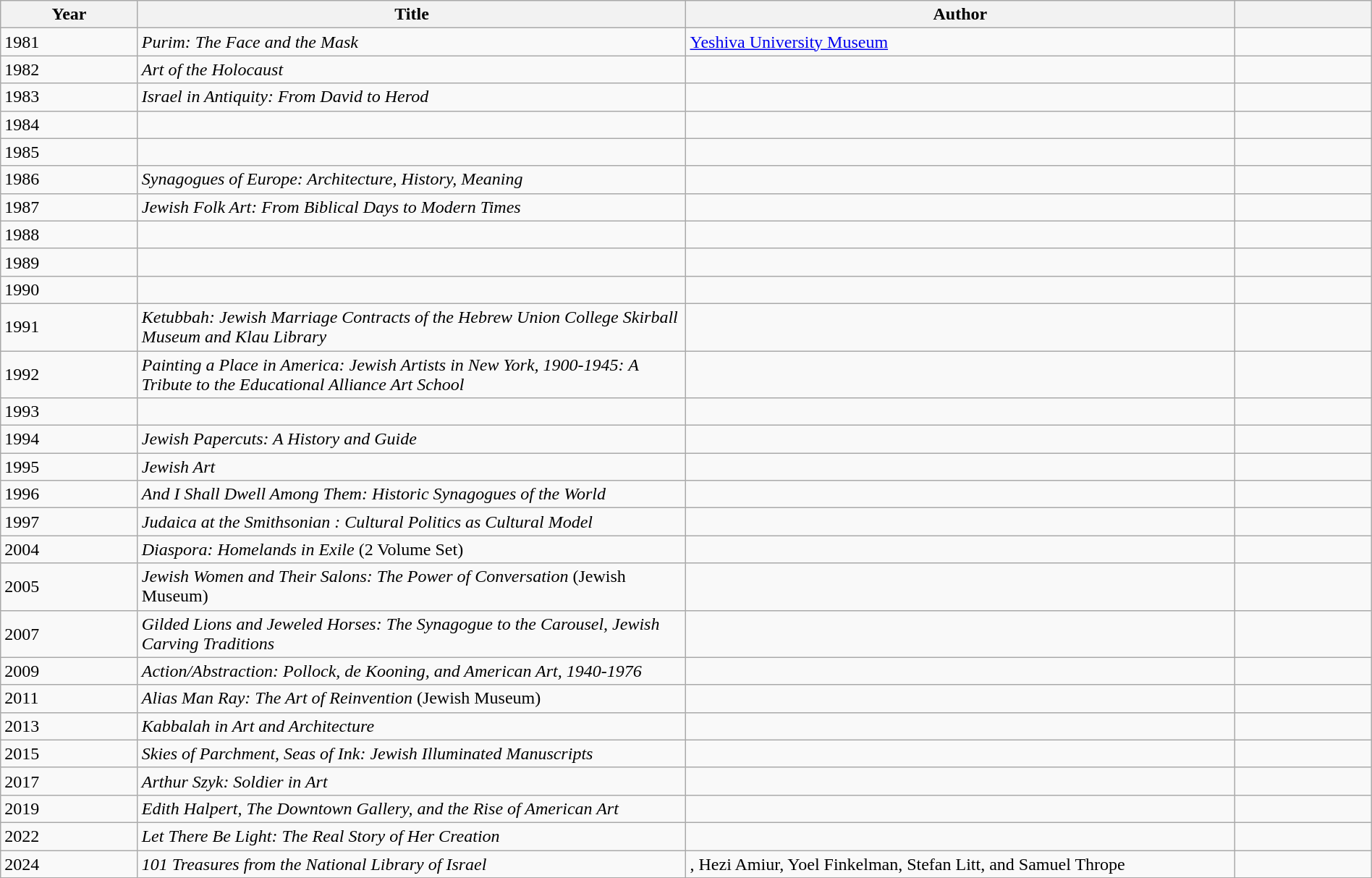<table class="wikitable sortable" style="width:100%">
<tr>
<th scope="col" style="width:10%">Year</th>
<th scope="col" style="width:40%">Title</th>
<th scope="col" style="width:40%">Author</th>
<th scope="col" style="width:10%"></th>
</tr>
<tr>
<td>1981</td>
<td><em>Purim: The Face and the Mask</em></td>
<td><a href='#'>Yeshiva University Museum</a></td>
<td></td>
</tr>
<tr>
<td>1982</td>
<td><em>Art of the Holocaust</em></td>
<td></td>
<td></td>
</tr>
<tr>
<td>1983</td>
<td><em>Israel in Antiquity: From David to Herod</em></td>
<td></td>
<td></td>
</tr>
<tr>
<td>1984</td>
<td><em></em></td>
<td></td>
<td></td>
</tr>
<tr>
<td>1985</td>
<td><em></em></td>
<td></td>
<td></td>
</tr>
<tr>
<td>1986</td>
<td><em>Synagogues of Europe: Architecture, History, Meaning</em></td>
<td></td>
<td></td>
</tr>
<tr>
<td>1987</td>
<td><em>Jewish Folk Art: From Biblical Days to Modern Times</em></td>
<td></td>
<td></td>
</tr>
<tr>
<td>1988</td>
<td><em></em></td>
<td></td>
<td></td>
</tr>
<tr>
<td>1989</td>
<td><em></em></td>
<td></td>
<td></td>
</tr>
<tr>
<td>1990</td>
<td><em></em></td>
<td></td>
<td></td>
</tr>
<tr>
<td>1991</td>
<td><em>Ketubbah: Jewish Marriage Contracts of the Hebrew Union College Skirball Museum and Klau Library</em></td>
<td></td>
<td></td>
</tr>
<tr>
<td>1992</td>
<td><em>Painting a Place in America: Jewish Artists in New York, 1900-1945: A Tribute to the Educational Alliance Art School</em></td>
<td></td>
<td></td>
</tr>
<tr>
<td>1993</td>
<td><em></em></td>
<td></td>
<td></td>
</tr>
<tr>
<td>1994</td>
<td><em>Jewish Papercuts: A History and Guide</em></td>
<td></td>
<td></td>
</tr>
<tr>
<td>1995</td>
<td><em>Jewish Art</em></td>
<td></td>
<td></td>
</tr>
<tr>
<td>1996</td>
<td><em>And I Shall Dwell Among Them: Historic Synagogues of the World</em></td>
<td></td>
<td></td>
</tr>
<tr>
<td>1997</td>
<td><em>Judaica at the Smithsonian : Cultural Politics as Cultural Model</em></td>
<td></td>
<td></td>
</tr>
<tr>
<td>2004</td>
<td><em>Diaspora: Homelands in Exile</em> (2 Volume Set)</td>
<td></td>
<td></td>
</tr>
<tr>
<td>2005</td>
<td><em>Jewish Women and Their Salons: The Power of Conversation</em> (Jewish Museum)</td>
<td></td>
<td></td>
</tr>
<tr>
<td>2007</td>
<td><em>Gilded Lions and Jeweled Horses: The Synagogue to the Carousel, Jewish Carving Traditions</em></td>
<td></td>
<td></td>
</tr>
<tr>
<td>2009</td>
<td><em>Action/Abstraction: Pollock, de Kooning, and American Art, 1940-1976</em></td>
<td></td>
<td></td>
</tr>
<tr>
<td>2011</td>
<td><em>Alias Man Ray: The Art of Reinvention</em> (Jewish Museum)</td>
<td></td>
<td></td>
</tr>
<tr>
<td>2013</td>
<td><em>Kabbalah in Art and Architecture</em></td>
<td></td>
<td></td>
</tr>
<tr>
<td>2015</td>
<td><em>Skies of Parchment, Seas of Ink: Jewish Illuminated Manuscripts</em></td>
<td></td>
<td></td>
</tr>
<tr>
<td>2017</td>
<td><em>Arthur Szyk: Soldier in Art</em></td>
<td></td>
<td></td>
</tr>
<tr>
<td>2019</td>
<td><em>Edith Halpert, The Downtown Gallery, and the Rise of American Art</em></td>
<td></td>
<td></td>
</tr>
<tr>
<td>2022</td>
<td><em>Let There Be Light: The Real Story of Her Creation</em></td>
<td></td>
<td></td>
</tr>
<tr>
<td>2024</td>
<td><em>101 Treasures from the National Library of Israel</em></td>
<td>, Hezi Amiur, Yoel Finkelman, Stefan Litt, and Samuel Thrope</td>
<td></td>
</tr>
</table>
